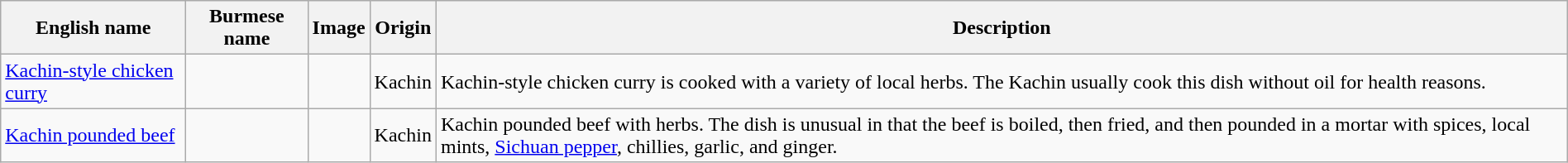<table class="wikitable sortable" style="width:100%;">
<tr>
<th>English name</th>
<th>Burmese name</th>
<th>Image</th>
<th>Origin</th>
<th>Description</th>
</tr>
<tr>
<td><a href='#'>Kachin-style chicken curry</a></td>
<td></td>
<td></td>
<td>Kachin</td>
<td>Kachin-style chicken curry is cooked with a variety of local herbs. The Kachin usually cook this dish without oil for health reasons.</td>
</tr>
<tr>
<td><a href='#'>Kachin pounded beef</a></td>
<td></td>
<td></td>
<td>Kachin</td>
<td>Kachin pounded beef with herbs. The dish is unusual in that the beef is boiled, then fried, and then pounded in a mortar with spices, local mints, <a href='#'>Sichuan pepper</a>, chillies, garlic, and ginger.</td>
</tr>
</table>
